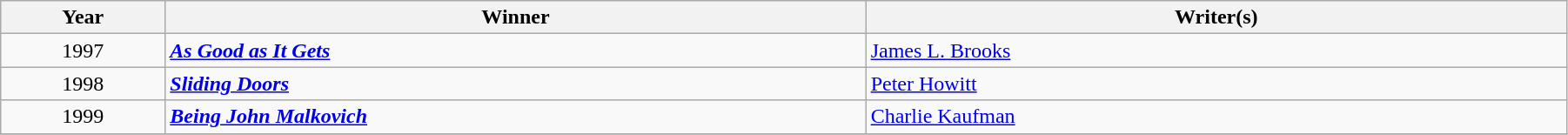<table class="wikitable" width="95%" cellpadding="5">
<tr>
<th width="100"><strong>Year</strong></th>
<th width="450"><strong>Winner</strong></th>
<th width="450"><strong>Writer(s)</strong></th>
</tr>
<tr>
<td style="text-align:center;">1997</td>
<td><strong><em><a href='#'>As Good as It Gets</a></em></strong></td>
<td><a href='#'>James L. Brooks</a></td>
</tr>
<tr>
<td style="text-align:center;">1998</td>
<td><strong><em><a href='#'>Sliding Doors</a></em></strong></td>
<td><a href='#'>Peter Howitt</a></td>
</tr>
<tr>
<td style="text-align:center;">1999</td>
<td><strong><em><a href='#'>Being John Malkovich</a></em></strong></td>
<td><a href='#'>Charlie Kaufman</a></td>
</tr>
<tr>
</tr>
</table>
